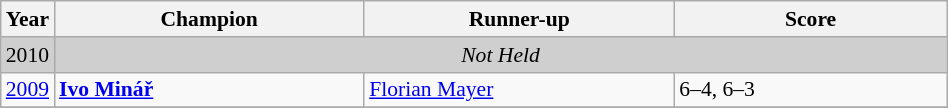<table class="wikitable" style="font-size:90%">
<tr>
<th>Year</th>
<th width="200">Champion</th>
<th width="200">Runner-up</th>
<th width="175">Score</th>
</tr>
<tr>
<td style="background:#cfcfcf">2010</td>
<td colspan=3 align=center style="background:#cfcfcf"><em>Not Held</em></td>
</tr>
<tr>
<td><a href='#'>2009</a></td>
<td> <strong><a href='#'>Ivo Minář</a></strong></td>
<td> <a href='#'>Florian Mayer</a></td>
<td>6–4, 6–3</td>
</tr>
<tr>
</tr>
</table>
